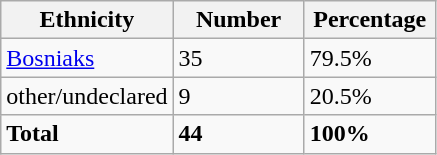<table class="wikitable">
<tr>
<th width="100px">Ethnicity</th>
<th width="80px">Number</th>
<th width="80px">Percentage</th>
</tr>
<tr>
<td><a href='#'>Bosniaks</a></td>
<td>35</td>
<td>79.5%</td>
</tr>
<tr>
<td>other/undeclared</td>
<td>9</td>
<td>20.5%</td>
</tr>
<tr>
<td><strong>Total</strong></td>
<td><strong>44</strong></td>
<td><strong>100%</strong></td>
</tr>
</table>
